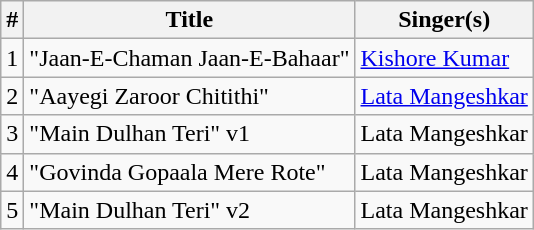<table class="wikitable">
<tr>
<th>#</th>
<th>Title</th>
<th>Singer(s)</th>
</tr>
<tr>
<td>1</td>
<td>"Jaan-E-Chaman Jaan-E-Bahaar"</td>
<td><a href='#'>Kishore Kumar</a></td>
</tr>
<tr>
<td>2</td>
<td>"Aayegi Zaroor Chitithi"</td>
<td><a href='#'>Lata Mangeshkar</a></td>
</tr>
<tr>
<td>3</td>
<td>"Main Dulhan Teri" v1</td>
<td>Lata Mangeshkar</td>
</tr>
<tr>
<td>4</td>
<td>"Govinda Gopaala Mere Rote"</td>
<td>Lata Mangeshkar</td>
</tr>
<tr>
<td>5</td>
<td>"Main Dulhan Teri" v2</td>
<td>Lata Mangeshkar</td>
</tr>
</table>
